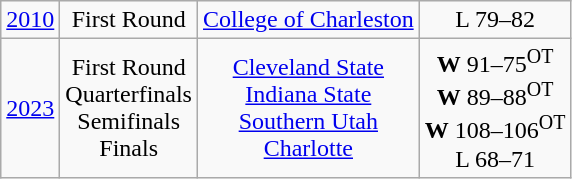<table class="wikitable">
<tr align="center">
<td><a href='#'>2010</a></td>
<td>First Round</td>
<td><a href='#'>College of Charleston</a></td>
<td>L 79–82</td>
</tr>
<tr align="center">
<td><a href='#'>2023</a></td>
<td>First Round<br>Quarterfinals<br>Semifinals<br>Finals</td>
<td><a href='#'>Cleveland State</a><br><a href='#'>Indiana State</a><br><a href='#'>Southern Utah</a><br><a href='#'>Charlotte</a></td>
<td><strong>W</strong> 91–75<sup>OT</sup><br> <strong>W</strong> 89–88<sup>OT</sup><br><strong>W</strong> 108–106<sup>OT</sup><br> L 68–71</td>
</tr>
</table>
